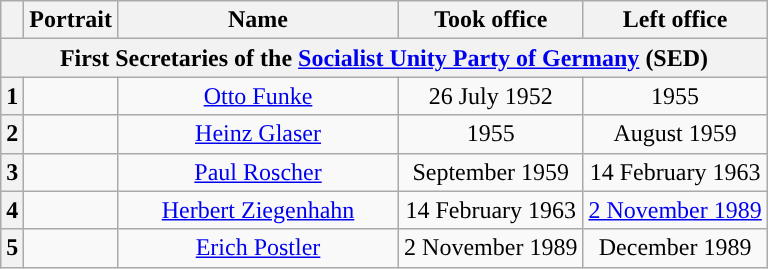<table class="wikitable" style="text-align:center">
<tr>
<th></th>
<th>Portrait</th>
<th width=180>Name<br></th>
<th>Took office</th>
<th>Left office</th>
</tr>
<tr>
<th colspan=5>First Secretaries of the <a href='#'>Socialist Unity Party of Germany</a> (SED)</th>
</tr>
<tr>
<th style="background:">1</th>
<td></td>
<td><a href='#'>Otto Funke</a><br></td>
<td>26 July 1952</td>
<td>1955<br></td>
</tr>
<tr>
<th style="background:">2</th>
<td></td>
<td><a href='#'>Heinz Glaser</a><br></td>
<td>1955</td>
<td>August 1959<br></td>
</tr>
<tr>
<th style="background:">3</th>
<td></td>
<td><a href='#'>Paul Roscher</a><br></td>
<td>September 1959</td>
<td>14 February 1963<br></td>
</tr>
<tr>
<th style="background:">4</th>
<td></td>
<td><a href='#'>Herbert Ziegenhahn</a><br></td>
<td>14 February 1963</td>
<td><a href='#'>2 November 1989<br></a></td>
</tr>
<tr>
<th style="background:">5</th>
<td></td>
<td><a href='#'>Erich Postler</a><br></td>
<td>2 November 1989</td>
<td>December 1989</td>
</tr>
</table>
